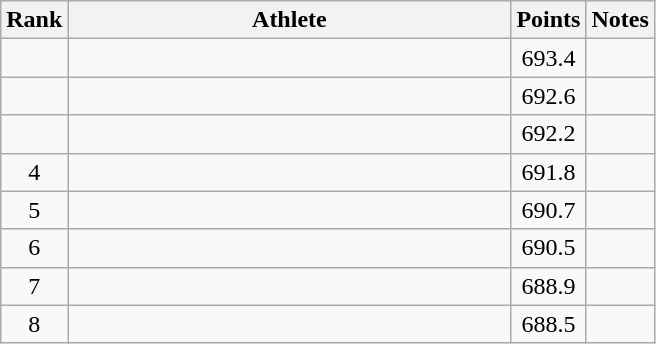<table class="wikitable" style="text-align:center">
<tr>
<th>Rank</th>
<th Style="width:18em">Athlete</th>
<th>Points</th>
<th>Notes</th>
</tr>
<tr>
<td></td>
<td style="text-align:left"></td>
<td>693.4</td>
<td></td>
</tr>
<tr>
<td></td>
<td style="text-align:left"></td>
<td>692.6</td>
<td></td>
</tr>
<tr>
<td></td>
<td style="text-align:left"></td>
<td>692.2</td>
<td></td>
</tr>
<tr>
<td>4</td>
<td style="text-align:left"></td>
<td>691.8</td>
<td></td>
</tr>
<tr>
<td>5</td>
<td style="text-align:left"></td>
<td>690.7</td>
<td></td>
</tr>
<tr>
<td>6</td>
<td style="text-align:left"></td>
<td>690.5</td>
<td></td>
</tr>
<tr>
<td>7</td>
<td style="text-align:left"></td>
<td>688.9</td>
<td></td>
</tr>
<tr>
<td>8</td>
<td style="text-align:left"></td>
<td>688.5</td>
<td></td>
</tr>
</table>
